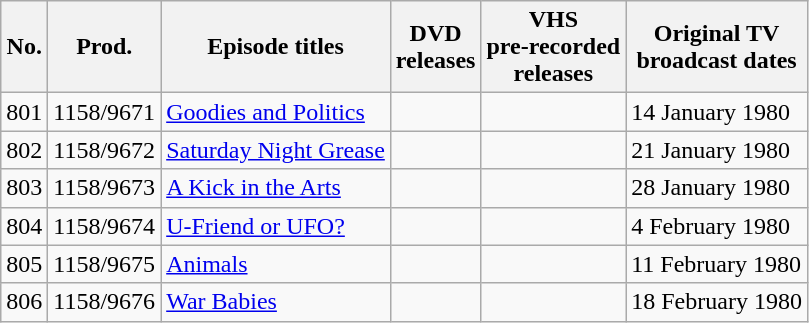<table class="wikitable sortable">
<tr>
<th>No.</th>
<th>Prod.</th>
<th>Episode titles</th>
<th>DVD <br>releases</th>
<th>VHS <br>pre-recorded <br>releases</th>
<th>Original TV <br>broadcast dates</th>
</tr>
<tr>
<td>801</td>
<td>1158/9671</td>
<td><a href='#'>Goodies and Politics</a></td>
<td></td>
<td></td>
<td>14 January 1980</td>
</tr>
<tr>
<td>802</td>
<td>1158/9672</td>
<td><a href='#'>Saturday Night Grease</a></td>
<td></td>
<td></td>
<td>21 January 1980</td>
</tr>
<tr>
<td>803</td>
<td>1158/9673</td>
<td><a href='#'>A Kick in the Arts</a></td>
<td></td>
<td></td>
<td>28 January 1980</td>
</tr>
<tr>
<td>804</td>
<td>1158/9674</td>
<td><a href='#'>U-Friend or UFO?</a></td>
<td></td>
<td></td>
<td>4 February 1980</td>
</tr>
<tr>
<td>805</td>
<td>1158/9675</td>
<td><a href='#'>Animals</a></td>
<td></td>
<td></td>
<td>11 February 1980</td>
</tr>
<tr>
<td>806</td>
<td>1158/9676</td>
<td><a href='#'>War Babies</a></td>
<td></td>
<td></td>
<td>18 February 1980</td>
</tr>
</table>
